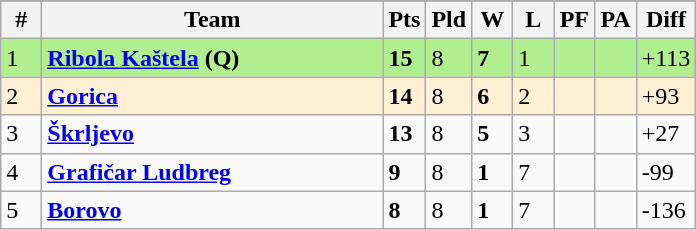<table class=wikitable>
<tr align=center>
</tr>
<tr>
<th width=20>#</th>
<th width=220>Team</th>
<th width=20>Pts</th>
<th width=20>Pld</th>
<th width=20>W</th>
<th width=20>L</th>
<th width=20>PF</th>
<th width=20>PA</th>
<th width=20>Diff</th>
</tr>
<tr bgcolor=B0EE90>
<td>1</td>
<td align="left"><strong><a href='#'>Ribola Kaštela</a> (Q)</strong></td>
<td><strong>15</strong></td>
<td>8</td>
<td><strong>7</strong></td>
<td>1</td>
<td></td>
<td></td>
<td>+113</td>
</tr>
<tr bgcolor=FFEFD5>
<td>2</td>
<td align="left"><strong><a href='#'>Gorica</a></strong></td>
<td><strong>14</strong></td>
<td>8</td>
<td><strong>6</strong></td>
<td>2</td>
<td></td>
<td></td>
<td>+93</td>
</tr>
<tr>
<td>3</td>
<td align="left"><strong><a href='#'>Škrljevo</a></strong></td>
<td><strong>13</strong></td>
<td>8</td>
<td><strong>5</strong></td>
<td>3</td>
<td></td>
<td></td>
<td>+27</td>
</tr>
<tr>
<td>4</td>
<td align="left"><strong><a href='#'>Grafičar Ludbreg</a></strong></td>
<td><strong>9</strong></td>
<td>8</td>
<td><strong>1</strong></td>
<td>7</td>
<td></td>
<td></td>
<td>-99</td>
</tr>
<tr>
<td>5</td>
<td align="left"><strong><a href='#'>Borovo</a></strong></td>
<td><strong>8</strong></td>
<td>8</td>
<td><strong>1</strong></td>
<td>7</td>
<td></td>
<td></td>
<td>-136</td>
</tr>
</table>
